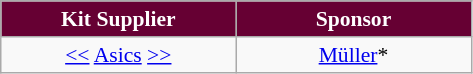<table class="wikitable"  style="text-align:center; font-size:90%; ">
<tr>
<th style="background:#660033;color:#FFFFFF; width:150px;">Kit Supplier</th>
<th style="background:#660033;color:#FFFFFF; width:150px;">Sponsor</th>
</tr>
<tr>
<td><a href='#'><<</a> <a href='#'>Asics</a> <a href='#'>>></a></td>
<td><a href='#'>Müller</a>*</td>
</tr>
</table>
